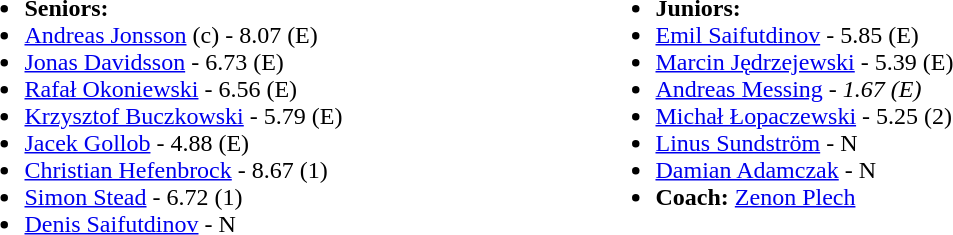<table width=100%>
<tr>
<td width=33% valign=top><br><ul><li><strong>Seniors:</strong></li><li> <a href='#'>Andreas Jonsson</a> (c) - 8.07 (E)</li><li> <a href='#'>Jonas Davidsson</a> - 6.73 (E)</li><li> <a href='#'>Rafał Okoniewski</a> - 6.56 (E)</li><li> <a href='#'>Krzysztof Buczkowski</a> - 5.79 (E)</li><li> <a href='#'>Jacek Gollob</a> - 4.88 (E)</li><li> <a href='#'>Christian Hefenbrock</a> - 8.67 (1)</li><li> <a href='#'>Simon Stead</a> - 6.72 (1)</li><li> <a href='#'>Denis Saifutdinov</a> - N</li></ul></td>
<td width=33% valign=top><br><ul><li><strong>Juniors:</strong></li><li> <a href='#'>Emil Saifutdinov</a> - 5.85 (E)</li><li> <a href='#'>Marcin Jędrzejewski</a> - 5.39 (E)</li><li> <a href='#'>Andreas Messing</a> - <em>1.67 (E)</em></li><li> <a href='#'>Michał Łopaczewski</a> - 5.25 (2)</li><li> <a href='#'>Linus Sundström</a> - N</li><li> <a href='#'>Damian Adamczak</a> - N</li><li><strong>Coach:</strong>  <a href='#'>Zenon Plech</a></li></ul></td>
<td width=33% valign=top></td>
</tr>
</table>
